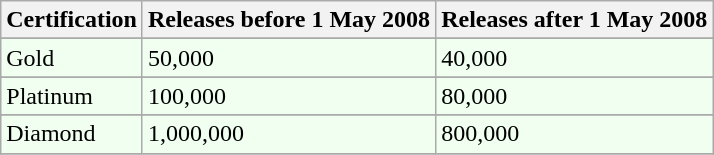<table class=wikitable>
<tr>
<th>Certification</th>
<th>Releases before 1 May 2008</th>
<th>Releases after 1 May 2008</th>
</tr>
<tr>
</tr>
<tr bgcolor="#F0FFF0">
<td>Gold</td>
<td>50,000</td>
<td>40,000</td>
</tr>
<tr>
</tr>
<tr bgcolor="#F0FFF0">
<td>Platinum</td>
<td>100,000</td>
<td>80,000</td>
</tr>
<tr>
</tr>
<tr bgcolor="#F0FFF0">
<td>Diamond</td>
<td>1,000,000</td>
<td>800,000</td>
</tr>
<tr>
</tr>
</table>
